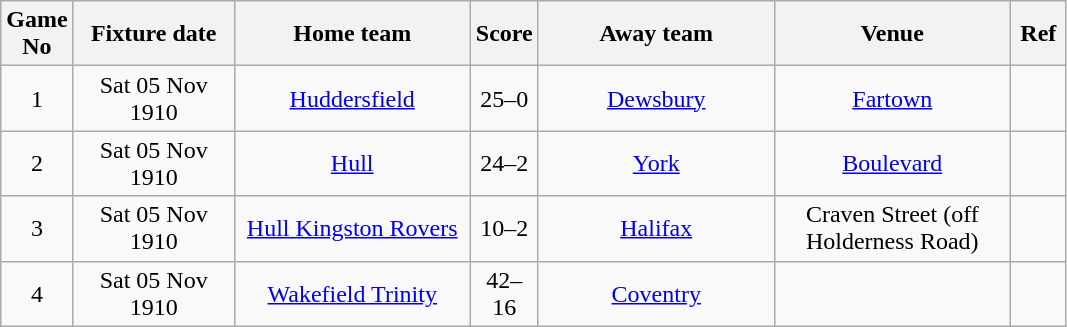<table class="wikitable" style="text-align:center;">
<tr>
<th width=20 abbr="No">Game No</th>
<th width=100 abbr="Date">Fixture date</th>
<th width=150 abbr="Home team">Home team</th>
<th width=20 abbr="Score">Score</th>
<th width=150 abbr="Away team">Away team</th>
<th width=150 abbr="Venue">Venue</th>
<th width=30 abbr="Ref">Ref</th>
</tr>
<tr>
<td>1</td>
<td>Sat 05 Nov 1910</td>
<td><a href='#'>Huddersfield</a></td>
<td>25–0</td>
<td><a href='#'>Dewsbury</a></td>
<td><a href='#'>Fartown</a></td>
<td></td>
</tr>
<tr>
<td>2</td>
<td>Sat 05 Nov 1910</td>
<td><a href='#'>Hull</a></td>
<td>24–2</td>
<td><a href='#'>York</a></td>
<td><a href='#'>Boulevard</a></td>
<td></td>
</tr>
<tr>
<td>3</td>
<td>Sat 05 Nov 1910</td>
<td><a href='#'>Hull Kingston Rovers</a></td>
<td>10–2</td>
<td><a href='#'>Halifax</a></td>
<td>Craven Street (off Holderness Road)</td>
<td></td>
</tr>
<tr>
<td>4</td>
<td>Sat 05 Nov 1910</td>
<td><a href='#'>Wakefield Trinity</a></td>
<td>42–16</td>
<td><a href='#'>Coventry</a></td>
<td></td>
</tr>
</table>
